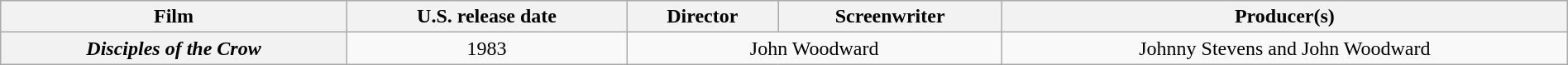<table class="wikitable plainrowheaders"  style="text-align:center; width:100%;">
<tr>
<th scope="col">Film</th>
<th scope="col">U.S. release date</th>
<th scope="col">Director</th>
<th scope="col">Screenwriter</th>
<th scope="col">Producer(s)</th>
</tr>
<tr>
<th scope="row"><em>Disciples of the Crow</em></th>
<td>1983</td>
<td colspan="2">John Woodward</td>
<td>Johnny Stevens and John Woodward</td>
</tr>
</table>
